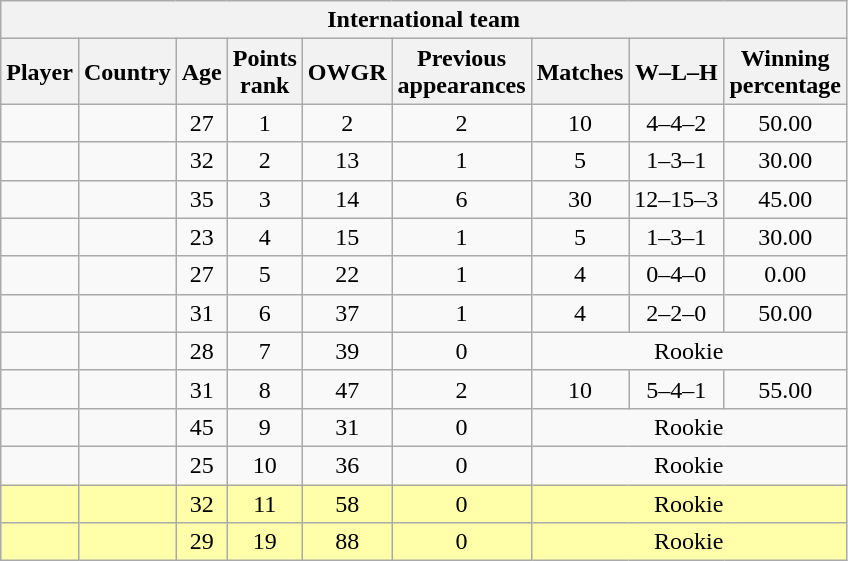<table class="wikitable sortable" style="text-align:center">
<tr>
<th colspan=9>International team</th>
</tr>
<tr>
<th>Player</th>
<th>Country</th>
<th>Age</th>
<th data-sort-type="number">Points<br>rank</th>
<th data-sort-type="number">OWGR</th>
<th data-sort-type="number">Previous<br>appearances</th>
<th data-sort-type="number">Matches</th>
<th data-sort-type="number">W–L–H</th>
<th data-sort-type="number">Winning<br>percentage</th>
</tr>
<tr>
<td align=left></td>
<td align=left></td>
<td>27</td>
<td>1</td>
<td>2</td>
<td>2</td>
<td>10</td>
<td>4–4–2</td>
<td>50.00</td>
</tr>
<tr>
<td align=left></td>
<td align=left></td>
<td>32</td>
<td>2</td>
<td>13</td>
<td>1</td>
<td>5</td>
<td>1–3–1</td>
<td>30.00</td>
</tr>
<tr>
<td align=left></td>
<td align=left></td>
<td>35</td>
<td>3</td>
<td>14</td>
<td>6</td>
<td>30</td>
<td>12–15–3</td>
<td>45.00</td>
</tr>
<tr>
<td align=left></td>
<td align=left></td>
<td>23</td>
<td>4</td>
<td>15</td>
<td>1</td>
<td>5</td>
<td>1–3–1</td>
<td>30.00</td>
</tr>
<tr>
<td align=left></td>
<td align=left></td>
<td>27</td>
<td>5</td>
<td>22</td>
<td>1</td>
<td>4</td>
<td>0–4–0</td>
<td>0.00</td>
</tr>
<tr>
<td align=left></td>
<td align=left></td>
<td>31</td>
<td>6</td>
<td>37</td>
<td>1</td>
<td>4</td>
<td>2–2–0</td>
<td>50.00</td>
</tr>
<tr>
<td align=left></td>
<td align=left></td>
<td>28</td>
<td>7</td>
<td>39</td>
<td>0</td>
<td colspan=3>Rookie</td>
</tr>
<tr>
<td align=left></td>
<td align=left></td>
<td>31</td>
<td>8</td>
<td>47</td>
<td>2</td>
<td>10</td>
<td>5–4–1</td>
<td>55.00</td>
</tr>
<tr>
<td align=left></td>
<td align=left></td>
<td>45</td>
<td>9</td>
<td>31</td>
<td>0</td>
<td colspan=3>Rookie</td>
</tr>
<tr>
<td align=left></td>
<td align=left></td>
<td>25</td>
<td>10</td>
<td>36</td>
<td>0</td>
<td colspan=3>Rookie</td>
</tr>
<tr style="background:#ffa;">
<td align=left></td>
<td align=left></td>
<td>32</td>
<td>11</td>
<td>58</td>
<td>0</td>
<td colspan=3>Rookie</td>
</tr>
<tr style="background:#ffa;">
<td align=left></td>
<td align=left></td>
<td>29</td>
<td>19</td>
<td>88</td>
<td>0</td>
<td colspan=3>Rookie</td>
</tr>
</table>
